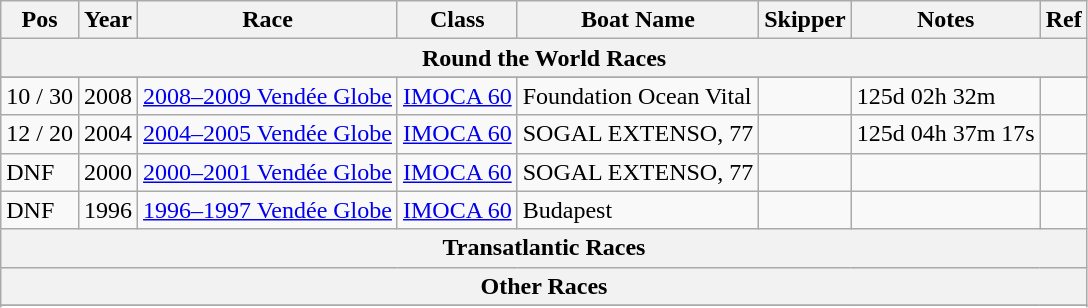<table class="wikitable sortable">
<tr>
<th>Pos</th>
<th>Year</th>
<th>Race</th>
<th>Class</th>
<th>Boat Name</th>
<th>Skipper</th>
<th>Notes</th>
<th>Ref</th>
</tr>
<tr>
<th colspan = 8><strong>Round the World Races</strong></th>
</tr>
<tr>
</tr>
<tr>
<td>10 / 30</td>
<td>2008</td>
<td><a href='#'>2008–2009 Vendée Globe</a></td>
<td><a href='#'>IMOCA 60</a></td>
<td>Foundation Ocean Vital</td>
<td></td>
<td>125d 02h 32m</td>
<td></td>
</tr>
<tr>
<td>12 / 20</td>
<td>2004</td>
<td><a href='#'>2004–2005 Vendée Globe</a></td>
<td><a href='#'>IMOCA 60</a></td>
<td>SOGAL EXTENSO, 77</td>
<td></td>
<td>125d 04h 37m 17s</td>
<td></td>
</tr>
<tr>
<td>DNF</td>
<td>2000</td>
<td><a href='#'>2000–2001 Vendée Globe</a></td>
<td><a href='#'>IMOCA 60</a></td>
<td>SOGAL EXTENSO, 77</td>
<td></td>
<td></td>
<td></td>
</tr>
<tr>
<td>DNF</td>
<td>1996</td>
<td><a href='#'>1996–1997 Vendée Globe</a></td>
<td><a href='#'>IMOCA 60</a></td>
<td>Budapest</td>
<td></td>
<td></td>
<td></td>
</tr>
<tr>
<th colspan = 8><strong>Transatlantic Races</strong></th>
</tr>
<tr>
<th colspan = 8><strong>Other Races</strong></th>
</tr>
<tr>
</tr>
<tr>
</tr>
</table>
